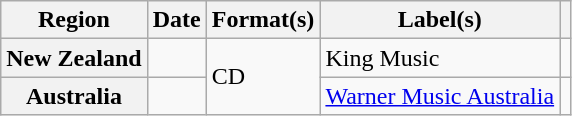<table class="wikitable plainrowheaders">
<tr>
<th scope="col">Region</th>
<th scope="col">Date</th>
<th scope="col">Format(s)</th>
<th scope="col">Label(s)</th>
<th scope="col"></th>
</tr>
<tr>
<th scope="row">New Zealand</th>
<td></td>
<td rowspan="2">CD</td>
<td>King Music</td>
<td></td>
</tr>
<tr>
<th scope="row">Australia</th>
<td></td>
<td><a href='#'>Warner Music Australia</a></td>
<td></td>
</tr>
</table>
